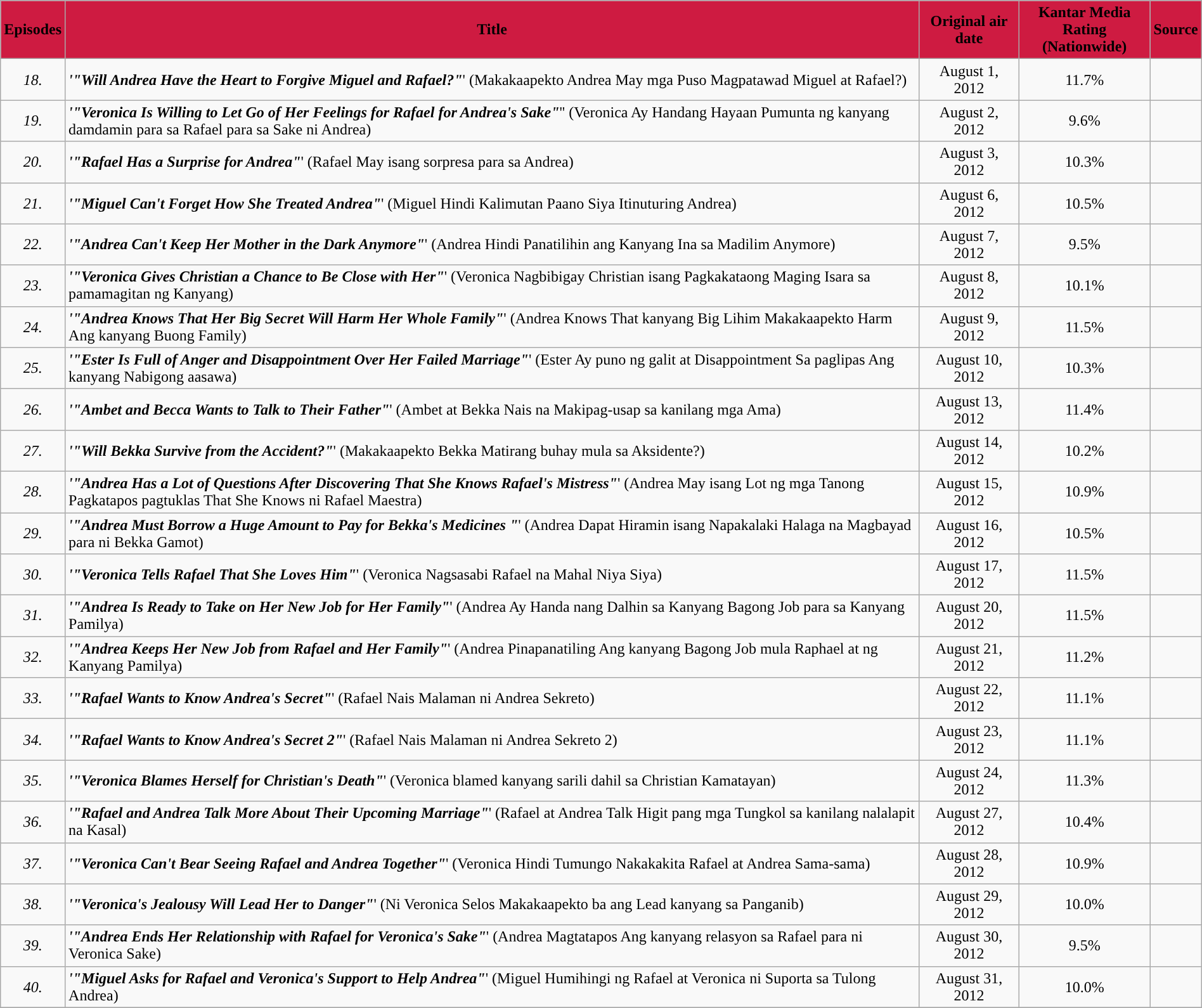<table class="wikitable" style="text-align:center; font-size:100%; line-height:18px;" width="100%">
<tr style="color:black;">
<th style="background:#ce1b41; color:#000000">Episodes</th>
<th style="background:#ce1b41; color:#000000">Title</th>
<th style="background:#ce1b41; color:#000000">Original air date</th>
<th style="background:#ce1b41; color:#000000">Kantar Media Rating <br> (Nationwide)</th>
<th style="background:#ce1b41; color:#000000">Source</th>
</tr>
<tr style="text-align: center">
<td><em>18.</em></td>
<td align="left"><strong><em>'"Will Andrea Have the Heart to Forgive Miguel and Rafael?"</em></strong>' (Makakaapekto Andrea May mga Puso Magpatawad Miguel at Rafael?)</td>
<td>August 1, 2012</td>
<td>11.7%</td>
<td></td>
</tr>
<tr>
<td><em>19.</em></td>
<td align="left"><strong><em>'"Veronica Is Willing to Let Go of Her Feelings for Rafael for Andrea's Sake"</em></strong>'' (Veronica Ay Handang Hayaan Pumunta ng kanyang damdamin para sa Rafael para sa Sake ni Andrea)</td>
<td>August 2, 2012</td>
<td>9.6%</td>
<td></td>
</tr>
<tr>
<td><em>20.</em></td>
<td align="left"><strong><em>'"Rafael Has a Surprise for Andrea"</em></strong>' (Rafael May isang sorpresa para sa Andrea)</td>
<td>August 3, 2012</td>
<td>10.3%</td>
<td></td>
</tr>
<tr>
<td><em>21.</em></td>
<td align="left"><strong><em>'"Miguel Can't Forget How She Treated Andrea"</em></strong>' (Miguel Hindi Kalimutan Paano Siya Itinuturing Andrea)</td>
<td>August 6, 2012</td>
<td>10.5%</td>
<td></td>
</tr>
<tr>
<td><em>22.</em></td>
<td align="left"><strong><em>'"Andrea Can't Keep Her Mother in the Dark Anymore"</em></strong>' (Andrea Hindi Panatilihin ang Kanyang Ina sa Madilim Anymore)</td>
<td>August 7, 2012</td>
<td>9.5%</td>
<td></td>
</tr>
<tr>
<td><em>23.</em></td>
<td align="left"><strong><em>'"Veronica Gives Christian a Chance to Be Close with Her"</em></strong>' (Veronica Nagbibigay Christian isang Pagkakataong Maging Isara sa pamamagitan ng Kanyang)</td>
<td>August 8, 2012</td>
<td>10.1%</td>
<td></td>
</tr>
<tr>
<td><em>24.</em></td>
<td align="left"><strong><em>'"Andrea Knows That Her Big Secret Will Harm Her Whole Family"</em></strong>' (Andrea Knows That kanyang Big Lihim Makakaapekto Harm Ang kanyang Buong Family)</td>
<td>August 9, 2012</td>
<td>11.5%</td>
<td></td>
</tr>
<tr>
<td><em>25.</em></td>
<td align="left"><strong><em>'"Ester Is Full of Anger and Disappointment Over Her Failed Marriage"</em></strong>' (Ester Ay puno ng galit at Disappointment Sa paglipas Ang kanyang Nabigong aasawa)</td>
<td>August 10, 2012</td>
<td>10.3%</td>
<td></td>
</tr>
<tr>
<td><em>26.</em></td>
<td align="left"><strong><em>'"Ambet and Becca Wants to Talk to Their Father"</em></strong>' (Ambet at Bekka Nais na Makipag-usap sa kanilang mga Ama)</td>
<td>August 13, 2012</td>
<td>11.4%</td>
<td></td>
</tr>
<tr>
<td><em>27.</em></td>
<td align="left"><strong><em>'"Will Bekka Survive from the Accident?"</em></strong>' (Makakaapekto Bekka Matirang buhay mula sa Aksidente?)</td>
<td>August 14, 2012</td>
<td>10.2%</td>
<td></td>
</tr>
<tr>
<td><em>28.</em></td>
<td align="left"><strong><em>'"Andrea Has a Lot of Questions After Discovering That She Knows Rafael's Mistress"</em></strong>' (Andrea May isang Lot ng mga Tanong Pagkatapos pagtuklas That She Knows ni Rafael Maestra)</td>
<td>August 15, 2012</td>
<td>10.9%</td>
<td></td>
</tr>
<tr>
<td><em>29.</em></td>
<td align="left"><strong><em>'"Andrea Must Borrow a Huge Amount to Pay for Bekka's Medicines "</em></strong>' (Andrea Dapat Hiramin isang Napakalaki Halaga na Magbayad para ni Bekka Gamot)</td>
<td>August 16, 2012</td>
<td>10.5%</td>
<td></td>
</tr>
<tr>
<td><em>30.</em></td>
<td align="left"><strong><em>'"Veronica Tells Rafael That She Loves Him"</em></strong>' (Veronica Nagsasabi Rafael na Mahal Niya Siya)</td>
<td>August 17, 2012</td>
<td>11.5%</td>
<td></td>
</tr>
<tr>
<td><em>31.</em></td>
<td align="left"><strong><em>'"Andrea Is Ready to Take on Her New Job for Her Family"</em></strong>' (Andrea Ay Handa nang Dalhin sa Kanyang Bagong Job para sa Kanyang Pamilya)</td>
<td>August 20, 2012</td>
<td>11.5%</td>
<td></td>
</tr>
<tr>
<td><em>32.</em></td>
<td align="left"><strong><em>'"Andrea Keeps Her New Job from Rafael and Her Family"</em></strong>' (Andrea Pinapanatiling Ang kanyang Bagong Job mula Raphael at ng Kanyang Pamilya)</td>
<td>August 21, 2012</td>
<td>11.2%</td>
<td></td>
</tr>
<tr>
<td><em>33.</em></td>
<td align="left"><strong><em>'"Rafael Wants to Know Andrea's Secret"</em></strong>' (Rafael Nais Malaman ni Andrea Sekreto)</td>
<td>August 22, 2012</td>
<td>11.1%</td>
<td></td>
</tr>
<tr>
<td><em>34.</em></td>
<td align="left"><strong><em>'"Rafael Wants to Know Andrea's Secret 2"</em></strong>' (Rafael Nais Malaman ni Andrea Sekreto 2)</td>
<td>August 23, 2012</td>
<td>11.1%</td>
<td></td>
</tr>
<tr>
<td><em>35.</em></td>
<td align="left"><strong><em>'"Veronica Blames Herself for Christian's Death"</em></strong>' (Veronica blamed kanyang sarili dahil sa Christian Kamatayan)</td>
<td>August 24, 2012</td>
<td>11.3%</td>
<td></td>
</tr>
<tr>
<td><em>36.</em></td>
<td align="left"><strong><em>'"Rafael and Andrea Talk More About Their Upcoming Marriage"</em></strong>' (Rafael at Andrea Talk Higit pang mga Tungkol sa kanilang nalalapit na Kasal)</td>
<td>August 27, 2012</td>
<td>10.4%</td>
<td></td>
</tr>
<tr>
<td><em>37.</em></td>
<td align="left"><strong><em>'"Veronica Can't Bear Seeing Rafael and Andrea Together"</em></strong>' (Veronica Hindi Tumungo Nakakakita Rafael at Andrea Sama-sama)</td>
<td>August 28, 2012</td>
<td>10.9%</td>
<td></td>
</tr>
<tr>
<td><em>38.</em></td>
<td align="left"><strong><em>'"Veronica's Jealousy Will Lead Her to Danger"</em></strong>' (Ni Veronica Selos Makakaapekto ba ang Lead kanyang sa Panganib)</td>
<td>August 29, 2012</td>
<td>10.0%</td>
<td></td>
</tr>
<tr>
<td><em>39.</em></td>
<td align="left"><strong><em>'"Andrea Ends Her Relationship with Rafael for Veronica's Sake"</em></strong>' (Andrea Magtatapos Ang kanyang relasyon sa Rafael para ni Veronica Sake)</td>
<td>August 30, 2012</td>
<td>9.5%</td>
<td></td>
</tr>
<tr>
<td><em>40.</em></td>
<td align="left"><strong><em>'"Miguel Asks for Rafael and Veronica's Support to Help Andrea"</em></strong>' (Miguel Humihingi ng Rafael at Veronica ni Suporta sa Tulong Andrea)</td>
<td>August 31, 2012</td>
<td>10.0%</td>
<td></td>
</tr>
<tr>
</tr>
</table>
